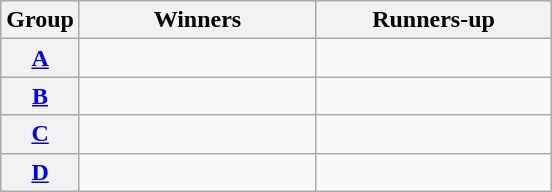<table class=wikitable>
<tr>
<th>Group</th>
<th width=150>Winners</th>
<th width=150>Runners-up</th>
</tr>
<tr>
<th><a href='#'>A</a></th>
<td></td>
<td></td>
</tr>
<tr>
<th><a href='#'>B</a></th>
<td></td>
<td></td>
</tr>
<tr>
<th><a href='#'>C</a></th>
<td></td>
<td></td>
</tr>
<tr>
<th><a href='#'>D</a></th>
<td></td>
<td></td>
</tr>
</table>
